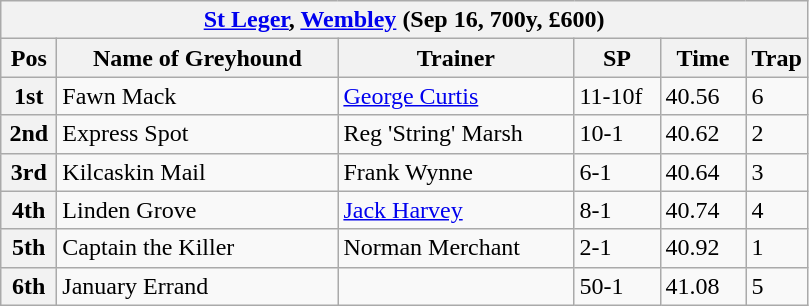<table class="wikitable">
<tr>
<th colspan="6"><a href='#'>St Leger</a>, <a href='#'>Wembley</a> (Sep 16, 700y, £600)</th>
</tr>
<tr>
<th width=30>Pos</th>
<th width=180>Name of Greyhound</th>
<th width=150>Trainer</th>
<th width=50>SP</th>
<th width=50>Time</th>
<th width=30>Trap</th>
</tr>
<tr>
<th>1st</th>
<td>Fawn Mack</td>
<td><a href='#'>George Curtis</a></td>
<td>11-10f</td>
<td>40.56</td>
<td>6</td>
</tr>
<tr>
<th>2nd</th>
<td>Express Spot</td>
<td>Reg 'String' Marsh</td>
<td>10-1</td>
<td>40.62</td>
<td>2</td>
</tr>
<tr>
<th>3rd</th>
<td>Kilcaskin Mail</td>
<td>Frank Wynne</td>
<td>6-1</td>
<td>40.64</td>
<td>3</td>
</tr>
<tr>
<th>4th</th>
<td>Linden Grove</td>
<td><a href='#'>Jack Harvey</a></td>
<td>8-1</td>
<td>40.74</td>
<td>4</td>
</tr>
<tr>
<th>5th</th>
<td>Captain the Killer</td>
<td>Norman Merchant</td>
<td>2-1</td>
<td>40.92</td>
<td>1</td>
</tr>
<tr>
<th>6th</th>
<td>January Errand</td>
<td></td>
<td>50-1</td>
<td>41.08</td>
<td>5</td>
</tr>
</table>
